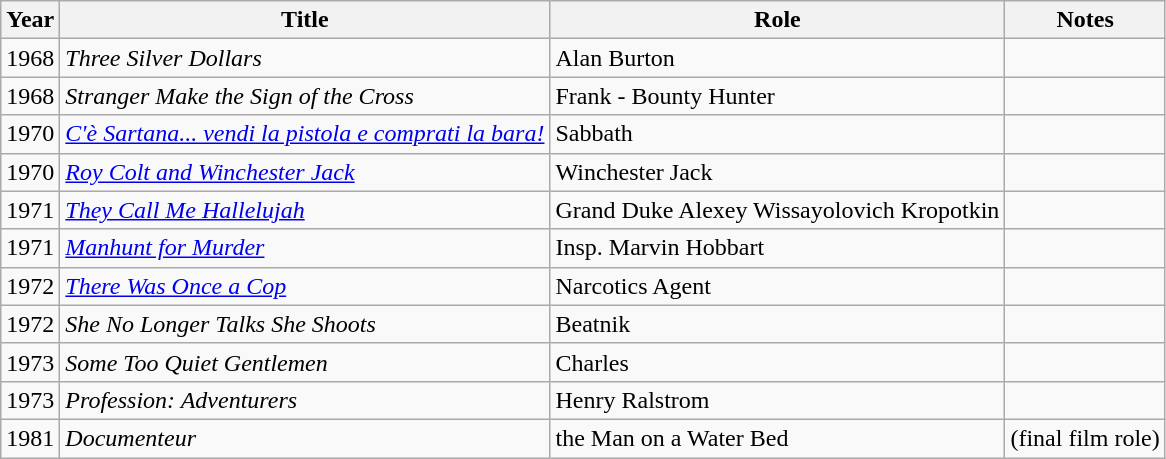<table class="wikitable">
<tr>
<th>Year</th>
<th>Title</th>
<th>Role</th>
<th>Notes</th>
</tr>
<tr>
<td>1968</td>
<td><em>Three Silver Dollars</em></td>
<td>Alan Burton</td>
<td></td>
</tr>
<tr>
<td>1968</td>
<td><em>Stranger Make the Sign of the Cross</em></td>
<td>Frank - Bounty Hunter</td>
<td></td>
</tr>
<tr>
<td>1970</td>
<td><em><a href='#'>C'è Sartana... vendi la pistola e comprati la bara!</a></em></td>
<td>Sabbath</td>
<td></td>
</tr>
<tr>
<td>1970</td>
<td><em><a href='#'>Roy Colt and Winchester Jack</a></em></td>
<td>Winchester Jack</td>
<td></td>
</tr>
<tr>
<td>1971</td>
<td><em><a href='#'>They Call Me Hallelujah</a></em></td>
<td>Grand Duke Alexey Wissayolovich Kropotkin</td>
<td></td>
</tr>
<tr>
<td>1971</td>
<td><em><a href='#'>Manhunt for Murder</a></em></td>
<td>Insp. Marvin Hobbart</td>
<td></td>
</tr>
<tr>
<td>1972</td>
<td><em><a href='#'>There Was Once a Cop</a></em></td>
<td>Narcotics Agent</td>
<td></td>
</tr>
<tr>
<td>1972</td>
<td><em>She No Longer Talks She Shoots</em></td>
<td>Beatnik</td>
<td></td>
</tr>
<tr>
<td>1973</td>
<td><em>Some Too Quiet Gentlemen</em></td>
<td>Charles</td>
<td></td>
</tr>
<tr>
<td>1973</td>
<td><em>Profession: Adventurers</em></td>
<td>Henry Ralstrom</td>
<td></td>
</tr>
<tr>
<td>1981</td>
<td><em>Documenteur</em></td>
<td>the Man on a Water Bed</td>
<td>(final film role)</td>
</tr>
</table>
